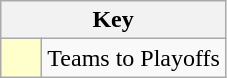<table class="wikitable" style="text-align: center;">
<tr>
<th colspan=2>Key</th>
</tr>
<tr>
<td style="background:#ffffcc; width:20px;"></td>
<td align=left>Teams to Playoffs</td>
</tr>
</table>
